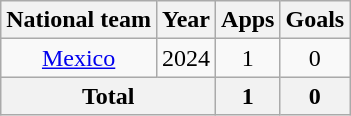<table class="wikitable" style="text-align:center">
<tr>
<th>National team</th>
<th>Year</th>
<th>Apps</th>
<th>Goals</th>
</tr>
<tr>
<td rowspan="1"><a href='#'>Mexico</a></td>
<td>2024</td>
<td>1</td>
<td>0</td>
</tr>
<tr>
<th colspan="2">Total</th>
<th>1</th>
<th>0</th>
</tr>
</table>
